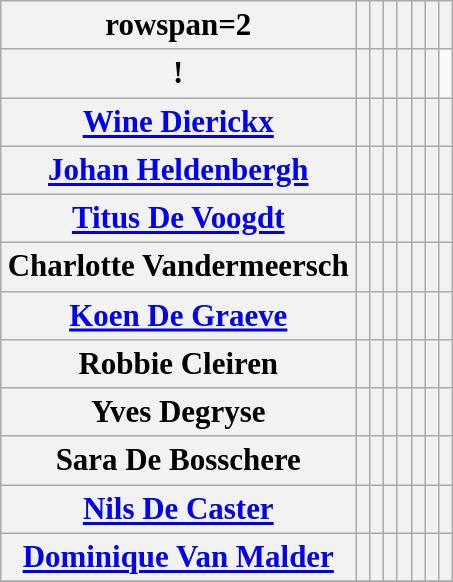<table class="wikitable" style="text-align:center;font-size:129%;vertical-align:bottom;">
<tr>
<th>rowspan=2 </th>
<th></th>
<th></th>
<th></th>
<th></th>
<th></th>
<th></th>
<th></th>
</tr>
<tr>
<th>! </th>
<th></th>
<th></th>
<th></th>
<th></th>
<th></th>
<th></th>
</tr>
<tr>
<th><a href='#'>Wine Dierickx</a></th>
<th></th>
<th></th>
<th></th>
<th></th>
<th></th>
<th></th>
<th></th>
</tr>
<tr>
<th><a href='#'>Johan Heldenbergh</a></th>
<th></th>
<th></th>
<th></th>
<th></th>
<th></th>
<th></th>
<th></th>
</tr>
<tr>
<th><a href='#'>Titus De Voogdt</a></th>
<th></th>
<th></th>
<th></th>
<th></th>
<th></th>
<th></th>
<th></th>
</tr>
<tr>
<th>Charlotte Vandermeersch</th>
<th></th>
<th></th>
<th></th>
<th></th>
<th></th>
<th></th>
<th></th>
</tr>
<tr>
<th><a href='#'>Koen De Graeve</a></th>
<th></th>
<th></th>
<th></th>
<th></th>
<th></th>
<th></th>
<th></th>
</tr>
<tr>
<th>Robbie Cleiren</th>
<th></th>
<th></th>
<th></th>
<th></th>
<th></th>
<th></th>
<th></th>
</tr>
<tr>
<th>Yves Degryse</th>
<th></th>
<th></th>
<th></th>
<th></th>
<th></th>
<th></th>
<th></th>
</tr>
<tr>
<th>Sara De Bosschere</th>
<th></th>
<th></th>
<th></th>
<th></th>
<th></th>
<th></th>
<th></th>
</tr>
<tr>
<th><a href='#'>Nils De Caster</a></th>
<th></th>
<th></th>
<th></th>
<th></th>
<th></th>
<th></th>
<th></th>
</tr>
<tr>
<th><a href='#'>Dominique Van Malder</a></th>
<th></th>
<th></th>
<th></th>
<th></th>
<th></th>
<th></th>
<th></th>
</tr>
<tr>
</tr>
</table>
